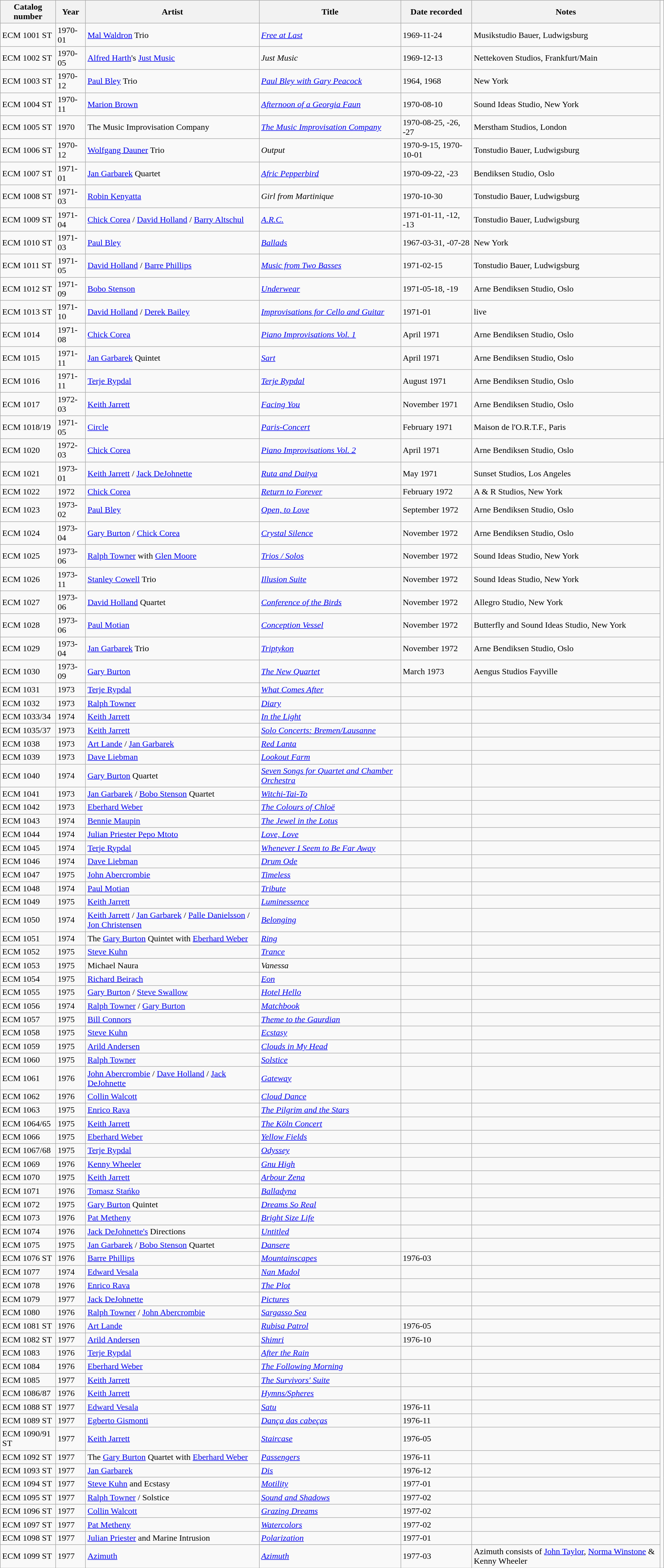<table class="wikitable sortable" align="center" bgcolor="#CCCCCC" |>
<tr>
<th>Catalog number</th>
<th>Year</th>
<th>Artist</th>
<th>Title</th>
<th>Date recorded</th>
<th>Notes</th>
</tr>
<tr>
<td>ECM 1001 ST</td>
<td>1970-01</td>
<td><a href='#'>Mal Waldron</a> Trio</td>
<td><em><a href='#'>Free at Last</a></em></td>
<td>1969-11-24</td>
<td>Musikstudio Bauer, Ludwigsburg</td>
</tr>
<tr>
<td>ECM 1002 ST</td>
<td>1970-05</td>
<td><a href='#'>Alfred Harth</a>'s <a href='#'>Just Music</a></td>
<td><em>Just Music</em></td>
<td>1969-12-13</td>
<td>Nettekoven Studios, Frankfurt/Main</td>
</tr>
<tr>
<td>ECM 1003 ST</td>
<td>1970-12</td>
<td><a href='#'>Paul Bley</a> Trio</td>
<td><em><a href='#'>Paul Bley with Gary Peacock</a></em></td>
<td>1964, 1968</td>
<td>New York</td>
</tr>
<tr>
<td>ECM 1004 ST</td>
<td>1970-11</td>
<td><a href='#'>Marion Brown</a></td>
<td><em><a href='#'>Afternoon of a Georgia Faun</a></em></td>
<td>1970-08-10</td>
<td>Sound Ideas Studio, New York</td>
</tr>
<tr>
<td>ECM 1005 ST</td>
<td>1970</td>
<td>The Music Improvisation Company</td>
<td><em><a href='#'>The Music Improvisation Company</a></em></td>
<td>1970-08-25, -26, -27</td>
<td>Merstham Studios, London</td>
</tr>
<tr>
<td>ECM 1006 ST</td>
<td>1970-12</td>
<td><a href='#'>Wolfgang Dauner</a> Trio</td>
<td><em>Output</em></td>
<td>1970-9-15, 1970-10-01</td>
<td>Tonstudio Bauer, Ludwigsburg</td>
</tr>
<tr>
<td>ECM 1007 ST</td>
<td>1971-01</td>
<td><a href='#'>Jan Garbarek</a> Quartet</td>
<td><em><a href='#'>Afric Pepperbird</a></em></td>
<td>1970-09-22, -23</td>
<td>Bendiksen Studio, Oslo</td>
</tr>
<tr>
<td>ECM 1008 ST</td>
<td>1971-03</td>
<td><a href='#'>Robin Kenyatta</a></td>
<td><em>Girl from Martinique</em></td>
<td>1970-10-30</td>
<td>Tonstudio Bauer, Ludwigsburg</td>
</tr>
<tr>
<td>ECM 1009 ST</td>
<td>1971-04</td>
<td><a href='#'>Chick Corea</a> / <a href='#'>David Holland</a> / <a href='#'>Barry Altschul</a></td>
<td><a href='#'><em>A.R.C.</em></a></td>
<td>1971-01-11, -12, -13</td>
<td>Tonstudio Bauer, Ludwigsburg</td>
</tr>
<tr>
<td>ECM 1010 ST</td>
<td>1971-03</td>
<td><a href='#'>Paul Bley</a></td>
<td><em><a href='#'>Ballads</a></em></td>
<td>1967-03-31, -07-28</td>
<td>New York</td>
</tr>
<tr>
<td>ECM 1011 ST</td>
<td>1971-05</td>
<td><a href='#'>David Holland</a> / <a href='#'>Barre Phillips</a></td>
<td><em><a href='#'>Music from Two Basses</a></em></td>
<td>1971-02-15</td>
<td>Tonstudio Bauer, Ludwigsburg</td>
</tr>
<tr>
<td>ECM 1012 ST</td>
<td>1971-09</td>
<td><a href='#'>Bobo Stenson</a></td>
<td><em><a href='#'>Underwear</a></em></td>
<td>1971-05-18, -19</td>
<td>Arne Bendiksen Studio, Oslo</td>
</tr>
<tr>
<td>ECM 1013 ST</td>
<td>1971-10</td>
<td><a href='#'>David Holland</a> / <a href='#'>Derek Bailey</a></td>
<td><em><a href='#'>Improvisations for Cello and Guitar</a></em></td>
<td>1971-01</td>
<td>live</td>
</tr>
<tr>
<td>ECM 1014</td>
<td>1971-08</td>
<td><a href='#'>Chick Corea</a></td>
<td><em><a href='#'>Piano Improvisations Vol. 1</a></em></td>
<td>April 1971</td>
<td>Arne Bendiksen Studio, Oslo</td>
</tr>
<tr>
<td>ECM 1015</td>
<td>1971-11</td>
<td><a href='#'>Jan Garbarek</a> Quintet</td>
<td><em><a href='#'>Sart</a></em></td>
<td>April 1971</td>
<td>Arne Bendiksen Studio, Oslo</td>
</tr>
<tr>
<td>ECM 1016</td>
<td>1971-11</td>
<td><a href='#'>Terje Rypdal</a></td>
<td><em><a href='#'>Terje Rypdal</a></em></td>
<td>August 1971</td>
<td>Arne Bendiksen Studio, Oslo</td>
</tr>
<tr>
<td>ECM 1017</td>
<td>1972-03</td>
<td><a href='#'>Keith Jarrett</a></td>
<td><em><a href='#'>Facing You</a></em></td>
<td>November 1971</td>
<td>Arne Bendiksen Studio, Oslo</td>
</tr>
<tr>
<td>ECM 1018/19</td>
<td>1971-05</td>
<td><a href='#'>Circle</a></td>
<td><a href='#'><em>Paris-Concert</em></a></td>
<td>February 1971</td>
<td>Maison de l'O.R.T.F., Paris</td>
</tr>
<tr>
<td>ECM 1020</td>
<td>1972-03</td>
<td><a href='#'>Chick Corea</a></td>
<td><em><a href='#'>Piano Improvisations Vol. 2</a></em></td>
<td>April 1971</td>
<td>Arne Bendiksen Studio, Oslo</td>
<td></td>
</tr>
<tr>
<td>ECM 1021</td>
<td>1973-01</td>
<td><a href='#'>Keith Jarrett</a> / <a href='#'>Jack DeJohnette</a></td>
<td><em><a href='#'>Ruta and Daitya</a></em></td>
<td>May 1971</td>
<td>Sunset Studios, Los Angeles</td>
</tr>
<tr>
<td>ECM 1022</td>
<td>1972</td>
<td><a href='#'>Chick Corea</a></td>
<td><a href='#'><em>Return to Forever</em></a></td>
<td>February 1972</td>
<td>A & R Studios, New York</td>
</tr>
<tr>
<td>ECM 1023</td>
<td>1973-02</td>
<td><a href='#'>Paul Bley</a></td>
<td><em><a href='#'>Open, to Love</a></em></td>
<td>September 1972</td>
<td>Arne Bendiksen Studio, Oslo</td>
</tr>
<tr>
<td>ECM 1024</td>
<td>1973-04</td>
<td><a href='#'>Gary Burton</a> / <a href='#'>Chick Corea</a></td>
<td><em><a href='#'>Crystal Silence</a></em></td>
<td>November 1972</td>
<td>Arne Bendiksen Studio, Oslo</td>
</tr>
<tr>
<td>ECM 1025</td>
<td>1973-06</td>
<td><a href='#'>Ralph Towner</a> with <a href='#'>Glen Moore</a></td>
<td><em><a href='#'>Trios / Solos</a></em></td>
<td>November 1972</td>
<td>Sound Ideas Studio, New York</td>
</tr>
<tr>
<td>ECM 1026</td>
<td>1973-11</td>
<td><a href='#'>Stanley Cowell</a> Trio</td>
<td><em><a href='#'>Illusion Suite</a></em></td>
<td>November 1972</td>
<td>Sound Ideas Studio, New York</td>
</tr>
<tr>
<td>ECM 1027</td>
<td>1973-06</td>
<td><a href='#'>David Holland</a> Quartet</td>
<td><em><a href='#'>Conference of the Birds</a></em></td>
<td>November 1972</td>
<td>Allegro Studio, New York</td>
</tr>
<tr>
<td>ECM 1028</td>
<td>1973-06</td>
<td><a href='#'>Paul Motian</a></td>
<td><em><a href='#'>Conception Vessel</a></em></td>
<td>November 1972</td>
<td>Butterfly and Sound Ideas Studio, New York</td>
</tr>
<tr>
<td>ECM 1029</td>
<td>1973-04</td>
<td><a href='#'>Jan Garbarek</a> Trio</td>
<td><em><a href='#'>Triptykon</a></em></td>
<td>November 1972</td>
<td>Arne Bendiksen Studio, Oslo</td>
</tr>
<tr>
<td>ECM 1030</td>
<td>1973-09</td>
<td><a href='#'>Gary Burton</a></td>
<td><em><a href='#'>The New Quartet</a></em></td>
<td>March 1973</td>
<td>Aengus Studios Fayville</td>
</tr>
<tr>
<td>ECM 1031</td>
<td>1973</td>
<td><a href='#'>Terje Rypdal</a></td>
<td><em><a href='#'>What Comes After</a></em></td>
<td></td>
<td></td>
</tr>
<tr>
<td>ECM 1032</td>
<td>1973</td>
<td><a href='#'>Ralph Towner</a></td>
<td><em><a href='#'>Diary</a></em></td>
<td></td>
<td></td>
</tr>
<tr>
<td>ECM 1033/34</td>
<td>1974</td>
<td><a href='#'>Keith Jarrett</a></td>
<td><em><a href='#'>In the Light</a></em></td>
<td></td>
<td></td>
</tr>
<tr>
<td>ECM 1035/37</td>
<td>1973</td>
<td><a href='#'>Keith Jarrett</a></td>
<td><em><a href='#'>Solo Concerts: Bremen/Lausanne</a></em></td>
<td></td>
<td></td>
</tr>
<tr>
<td>ECM 1038</td>
<td>1973</td>
<td><a href='#'>Art Lande</a> / <a href='#'>Jan Garbarek</a></td>
<td><em><a href='#'>Red Lanta</a></em></td>
<td></td>
<td></td>
</tr>
<tr>
<td>ECM 1039</td>
<td>1973</td>
<td><a href='#'>Dave Liebman</a></td>
<td><em><a href='#'>Lookout Farm</a></em></td>
<td></td>
<td></td>
</tr>
<tr>
<td>ECM 1040</td>
<td>1974</td>
<td><a href='#'>Gary Burton</a> Quartet</td>
<td><em> <a href='#'>Seven Songs for Quartet and Chamber Orchestra</a></em></td>
<td></td>
<td></td>
</tr>
<tr>
<td>ECM 1041</td>
<td>1973</td>
<td><a href='#'>Jan Garbarek</a> / <a href='#'>Bobo Stenson</a> Quartet</td>
<td><em><a href='#'>Witchi-Tai-To</a></em></td>
<td></td>
<td></td>
</tr>
<tr>
<td>ECM 1042</td>
<td>1973</td>
<td><a href='#'>Eberhard Weber</a></td>
<td><em> <a href='#'>The Colours of Chloë</a></em></td>
<td></td>
<td></td>
</tr>
<tr>
<td>ECM 1043</td>
<td>1974</td>
<td><a href='#'>Bennie Maupin</a></td>
<td><em><a href='#'>The Jewel in the Lotus</a></em></td>
<td></td>
<td></td>
</tr>
<tr>
<td>ECM 1044</td>
<td>1974</td>
<td><a href='#'>Julian Priester Pepo Mtoto</a></td>
<td><em><a href='#'>Love, Love</a></em></td>
<td></td>
<td></td>
</tr>
<tr>
<td>ECM 1045</td>
<td>1974</td>
<td><a href='#'>Terje Rypdal</a></td>
<td><em><a href='#'>Whenever I Seem to Be Far Away</a></em></td>
<td></td>
<td></td>
</tr>
<tr>
<td>ECM 1046</td>
<td>1974</td>
<td><a href='#'>Dave Liebman</a></td>
<td><em><a href='#'>Drum Ode</a></em></td>
<td></td>
<td></td>
</tr>
<tr>
<td>ECM 1047</td>
<td>1975</td>
<td><a href='#'>John Abercrombie</a></td>
<td><em><a href='#'>Timeless</a></em></td>
<td></td>
<td></td>
</tr>
<tr>
<td>ECM 1048</td>
<td>1974</td>
<td><a href='#'>Paul Motian</a></td>
<td><em><a href='#'>Tribute</a></em></td>
<td></td>
<td></td>
</tr>
<tr>
<td>ECM 1049</td>
<td>1975</td>
<td><a href='#'>Keith Jarrett</a></td>
<td><em><a href='#'>Luminessence</a></em></td>
<td></td>
<td></td>
</tr>
<tr>
<td>ECM 1050</td>
<td>1974</td>
<td><a href='#'>Keith Jarrett</a> / <a href='#'>Jan Garbarek</a> / <a href='#'>Palle Danielsson</a> / <a href='#'>Jon Christensen</a></td>
<td><em><a href='#'>Belonging</a></em></td>
<td></td>
<td></td>
</tr>
<tr>
<td>ECM 1051</td>
<td>1974</td>
<td>The <a href='#'>Gary Burton</a> Quintet with <a href='#'>Eberhard Weber</a></td>
<td><em><a href='#'>Ring</a></em></td>
<td></td>
<td></td>
</tr>
<tr>
<td>ECM 1052</td>
<td>1975</td>
<td><a href='#'>Steve Kuhn</a></td>
<td><em><a href='#'>Trance</a></em></td>
<td></td>
<td></td>
</tr>
<tr>
<td>ECM 1053</td>
<td>1975</td>
<td>Michael Naura</td>
<td><em>Vanessa</em></td>
<td></td>
<td></td>
</tr>
<tr>
<td>ECM 1054</td>
<td>1975</td>
<td><a href='#'>Richard Beirach</a></td>
<td><em><a href='#'>Eon</a></em></td>
<td></td>
<td></td>
</tr>
<tr>
<td>ECM 1055</td>
<td>1975</td>
<td><a href='#'>Gary Burton</a> / <a href='#'>Steve Swallow</a></td>
<td><em><a href='#'>Hotel Hello</a></em></td>
<td></td>
<td></td>
</tr>
<tr>
<td>ECM 1056</td>
<td>1974</td>
<td><a href='#'>Ralph Towner</a> / <a href='#'>Gary Burton</a></td>
<td><em><a href='#'>Matchbook</a></em></td>
<td></td>
<td></td>
</tr>
<tr>
<td>ECM 1057</td>
<td>1975</td>
<td><a href='#'>Bill Connors</a></td>
<td><em><a href='#'>Theme to the Gaurdian</a></em></td>
<td></td>
<td></td>
</tr>
<tr>
<td>ECM 1058</td>
<td>1975</td>
<td><a href='#'>Steve Kuhn</a></td>
<td><em><a href='#'>Ecstasy</a></em></td>
<td></td>
<td></td>
</tr>
<tr>
<td>ECM 1059</td>
<td>1975</td>
<td><a href='#'>Arild Andersen</a></td>
<td><em><a href='#'>Clouds in My Head</a></em></td>
<td></td>
<td></td>
</tr>
<tr>
<td>ECM 1060</td>
<td>1975</td>
<td><a href='#'>Ralph Towner</a></td>
<td><em><a href='#'>Solstice</a></em></td>
<td></td>
<td></td>
</tr>
<tr>
<td>ECM 1061</td>
<td>1976</td>
<td><a href='#'>John Abercrombie</a> / <a href='#'>Dave Holland</a> / <a href='#'>Jack DeJohnette</a></td>
<td><em><a href='#'>Gateway</a></em></td>
<td></td>
<td></td>
</tr>
<tr>
<td>ECM 1062</td>
<td>1976</td>
<td><a href='#'>Collin Walcott</a></td>
<td><em><a href='#'>Cloud Dance</a></em></td>
<td></td>
<td></td>
</tr>
<tr>
<td>ECM 1063</td>
<td>1975</td>
<td><a href='#'>Enrico Rava</a></td>
<td><em><a href='#'>The Pilgrim and the Stars</a></em></td>
<td></td>
<td></td>
</tr>
<tr>
<td>ECM 1064/65</td>
<td>1975</td>
<td><a href='#'>Keith Jarrett</a></td>
<td><em><a href='#'>The Köln Concert</a></em></td>
<td></td>
<td></td>
</tr>
<tr>
<td>ECM 1066</td>
<td>1975</td>
<td><a href='#'>Eberhard Weber</a></td>
<td><em><a href='#'>Yellow Fields</a></em></td>
<td></td>
<td></td>
</tr>
<tr>
<td>ECM 1067/68</td>
<td>1975</td>
<td><a href='#'>Terje Rypdal</a></td>
<td><em><a href='#'>Odyssey</a></em></td>
<td></td>
<td></td>
</tr>
<tr>
<td>ECM 1069</td>
<td>1976</td>
<td><a href='#'>Kenny Wheeler</a></td>
<td><em><a href='#'>Gnu High</a></em></td>
<td></td>
<td></td>
</tr>
<tr>
<td>ECM 1070</td>
<td>1975</td>
<td><a href='#'>Keith Jarrett</a></td>
<td><em><a href='#'>Arbour Zena</a></em></td>
<td></td>
<td></td>
</tr>
<tr>
<td>ECM 1071</td>
<td>1976</td>
<td><a href='#'>Tomasz Stańko</a></td>
<td><em><a href='#'>Balladyna</a></em></td>
<td></td>
<td></td>
</tr>
<tr>
<td>ECM 1072</td>
<td>1975</td>
<td><a href='#'>Gary Burton</a> Quintet</td>
<td><em><a href='#'>Dreams So Real</a></em></td>
<td></td>
<td></td>
</tr>
<tr>
<td>ECM 1073</td>
<td>1976</td>
<td><a href='#'>Pat Metheny</a></td>
<td><em><a href='#'>Bright Size Life</a></em></td>
<td></td>
<td></td>
</tr>
<tr>
<td>ECM 1074</td>
<td>1976</td>
<td><a href='#'>Jack DeJohnette's</a> Directions</td>
<td><em><a href='#'>Untitled</a></em></td>
<td></td>
<td></td>
</tr>
<tr>
<td>ECM 1075</td>
<td>1975</td>
<td><a href='#'>Jan Garbarek</a> / <a href='#'>Bobo Stenson</a> Quartet</td>
<td><em><a href='#'>Dansere</a></em></td>
<td></td>
<td></td>
</tr>
<tr>
<td>ECM 1076 ST</td>
<td>1976</td>
<td><a href='#'>Barre Phillips</a></td>
<td><em><a href='#'>Mountainscapes</a></em></td>
<td>1976-03</td>
<td></td>
</tr>
<tr>
<td>ECM 1077</td>
<td>1974</td>
<td><a href='#'>Edward Vesala</a></td>
<td><em><a href='#'>Nan Madol</a></em></td>
<td></td>
<td></td>
</tr>
<tr>
<td>ECM 1078</td>
<td>1976</td>
<td><a href='#'>Enrico Rava</a></td>
<td><em><a href='#'>The Plot</a></em></td>
<td></td>
<td></td>
</tr>
<tr>
<td>ECM 1079</td>
<td>1977</td>
<td><a href='#'>Jack DeJohnette</a></td>
<td><em><a href='#'>Pictures</a></em></td>
<td></td>
<td></td>
</tr>
<tr>
<td>ECM 1080</td>
<td>1976</td>
<td><a href='#'>Ralph Towner</a> / <a href='#'>John Abercrombie</a></td>
<td><em><a href='#'>Sargasso Sea</a></em></td>
<td></td>
<td></td>
</tr>
<tr>
<td>ECM 1081 ST</td>
<td>1976</td>
<td><a href='#'>Art Lande</a></td>
<td><em><a href='#'>Rubisa Patrol</a></em></td>
<td>1976-05</td>
<td></td>
</tr>
<tr>
<td>ECM 1082 ST</td>
<td>1977</td>
<td><a href='#'>Arild Andersen</a></td>
<td><em><a href='#'>Shimri</a></em></td>
<td>1976-10</td>
<td></td>
</tr>
<tr>
<td>ECM 1083</td>
<td>1976</td>
<td><a href='#'>Terje Rypdal</a></td>
<td><em><a href='#'>After the Rain</a></em></td>
<td></td>
<td></td>
</tr>
<tr>
<td>ECM 1084</td>
<td>1976</td>
<td><a href='#'>Eberhard Weber</a></td>
<td><em><a href='#'>The Following Morning</a></em></td>
<td></td>
<td></td>
</tr>
<tr>
<td>ECM 1085</td>
<td>1977</td>
<td><a href='#'>Keith Jarrett</a></td>
<td><em><a href='#'>The Survivors' Suite</a></em></td>
<td></td>
<td></td>
</tr>
<tr>
<td>ECM 1086/87</td>
<td>1976</td>
<td><a href='#'>Keith Jarrett</a></td>
<td><em><a href='#'>Hymns/Spheres</a></em></td>
<td></td>
<td></td>
</tr>
<tr>
<td>ECM 1088 ST</td>
<td>1977</td>
<td><a href='#'>Edward Vesala</a></td>
<td><em><a href='#'>Satu</a></em></td>
<td>1976-11</td>
<td></td>
</tr>
<tr>
<td>ECM 1089 ST</td>
<td>1977</td>
<td><a href='#'>Egberto Gismonti</a></td>
<td><em><a href='#'>Dança das cabeças</a></em></td>
<td>1976-11</td>
<td></td>
</tr>
<tr>
<td>ECM 1090/91 ST</td>
<td>1977</td>
<td><a href='#'>Keith Jarrett</a></td>
<td><em><a href='#'>Staircase</a></em></td>
<td>1976-05</td>
<td></td>
</tr>
<tr>
<td>ECM 1092 ST</td>
<td>1977</td>
<td>The <a href='#'>Gary Burton</a> Quartet with <a href='#'>Eberhard Weber</a></td>
<td><em><a href='#'>Passengers</a></em></td>
<td>1976-11</td>
<td></td>
</tr>
<tr>
<td>ECM 1093 ST</td>
<td>1977</td>
<td><a href='#'>Jan Garbarek</a></td>
<td><em><a href='#'>Dis</a></em></td>
<td>1976-12</td>
<td></td>
</tr>
<tr>
<td>ECM 1094 ST</td>
<td>1977</td>
<td><a href='#'>Steve Kuhn</a> and Ecstasy</td>
<td><em><a href='#'>Motility</a></em></td>
<td>1977-01</td>
<td></td>
</tr>
<tr>
<td>ECM 1095 ST</td>
<td>1977</td>
<td><a href='#'>Ralph Towner</a> / Solstice</td>
<td><em><a href='#'>Sound and Shadows</a></em></td>
<td>1977-02</td>
<td></td>
</tr>
<tr>
<td>ECM 1096 ST</td>
<td>1977</td>
<td><a href='#'>Collin Walcott</a></td>
<td><em><a href='#'>Grazing Dreams</a></em></td>
<td>1977-02</td>
<td></td>
</tr>
<tr>
<td>ECM 1097 ST</td>
<td>1977</td>
<td><a href='#'>Pat Metheny</a></td>
<td><em><a href='#'>Watercolors</a></em></td>
<td>1977-02</td>
<td></td>
</tr>
<tr>
<td>ECM 1098 ST</td>
<td>1977</td>
<td><a href='#'>Julian Priester</a> and Marine Intrusion</td>
<td><em><a href='#'>Polarization</a></em></td>
<td>1977-01</td>
<td></td>
</tr>
<tr>
<td>ECM 1099 ST</td>
<td>1977</td>
<td><a href='#'>Azimuth</a></td>
<td><em><a href='#'>Azimuth</a></em></td>
<td>1977-03</td>
<td>Azimuth consists of <a href='#'>John Taylor</a>, <a href='#'>Norma Winstone</a> & Kenny Wheeler</td>
</tr>
</table>
